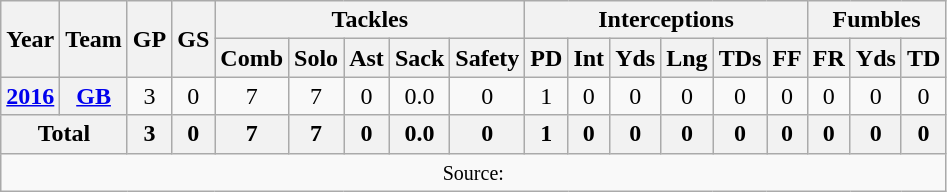<table class="wikitable" style="text-align: center;">
<tr>
<th rowspan=2>Year</th>
<th rowspan=2>Team</th>
<th rowspan=2>GP</th>
<th rowspan=2>GS</th>
<th colspan=5>Tackles</th>
<th colspan=6>Interceptions</th>
<th colspan=4>Fumbles</th>
</tr>
<tr>
<th>Comb</th>
<th>Solo</th>
<th>Ast</th>
<th>Sack</th>
<th>Safety</th>
<th>PD</th>
<th>Int</th>
<th>Yds</th>
<th>Lng</th>
<th>TDs</th>
<th>FF</th>
<th>FR</th>
<th>Yds</th>
<th>TD</th>
</tr>
<tr>
<th><a href='#'>2016</a></th>
<th><a href='#'>GB</a></th>
<td>3</td>
<td>0</td>
<td>7</td>
<td>7</td>
<td>0</td>
<td>0.0</td>
<td>0</td>
<td>1</td>
<td>0</td>
<td>0</td>
<td>0</td>
<td>0</td>
<td>0</td>
<td>0</td>
<td>0</td>
<td>0</td>
</tr>
<tr>
<th colspan="2">Total</th>
<th>3</th>
<th>0</th>
<th>7</th>
<th>7</th>
<th>0</th>
<th>0.0</th>
<th>0</th>
<th>1</th>
<th>0</th>
<th>0</th>
<th>0</th>
<th>0</th>
<th>0</th>
<th>0</th>
<th>0</th>
<th>0</th>
</tr>
<tr>
<td colspan="18"><small>Source: </small></td>
</tr>
</table>
